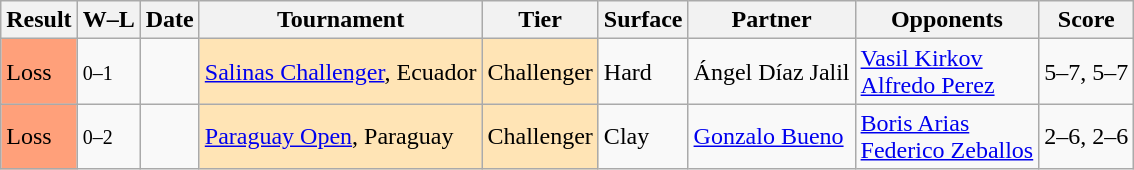<table class="sortable wikitable">
<tr>
<th>Result</th>
<th class="unsortable">W–L</th>
<th>Date</th>
<th>Tournament</th>
<th>Tier</th>
<th>Surface</th>
<th>Partner</th>
<th>Opponents</th>
<th class="unsortable">Score</th>
</tr>
<tr>
<td bgcolor=ffa07a>Loss</td>
<td><small>0–1</small></td>
<td><a href='#'></a></td>
<td style="background:moccasin;"><a href='#'>Salinas Challenger</a>, Ecuador</td>
<td style="background:moccasin;">Challenger</td>
<td>Hard</td>
<td> Ángel Díaz Jalil</td>
<td> <a href='#'>Vasil Kirkov</a><br> <a href='#'>Alfredo Perez</a></td>
<td>5–7, 5–7</td>
</tr>
<tr>
<td bgcolor=ffa07a>Loss</td>
<td><small>0–2</small></td>
<td><a href='#'></a></td>
<td style="background:moccasin;"><a href='#'>Paraguay Open</a>, Paraguay</td>
<td style="background:moccasin;">Challenger</td>
<td>Clay</td>
<td> <a href='#'>Gonzalo Bueno</a></td>
<td> <a href='#'>Boris Arias</a><br> <a href='#'>Federico Zeballos</a></td>
<td>2–6, 2–6</td>
</tr>
</table>
